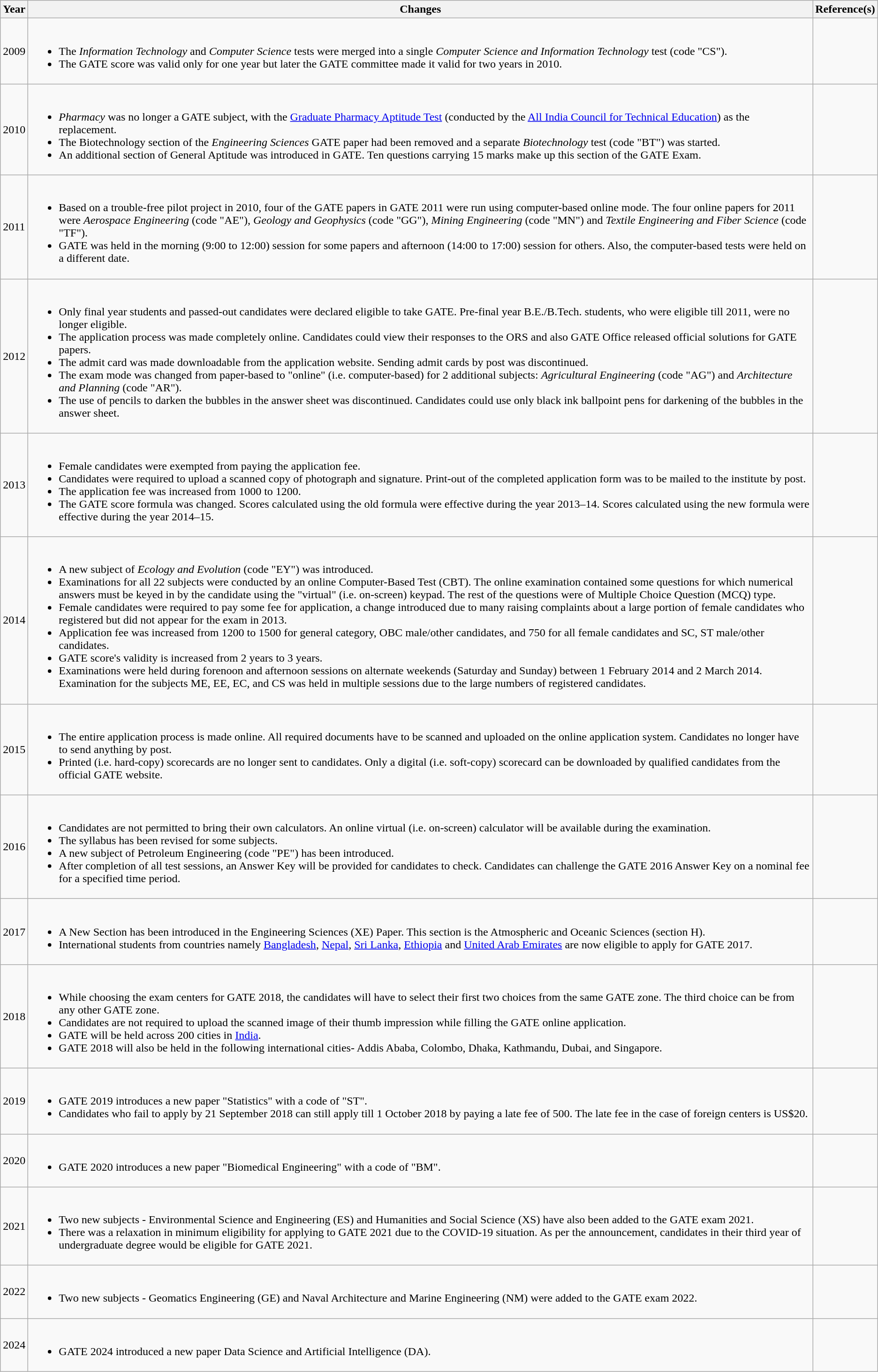<table class="wikitable sortable">
<tr>
<th>Year</th>
<th class="unsortable">Changes</th>
<th class="unsortable">Reference(s)</th>
</tr>
<tr>
<td>2009</td>
<td><br><ul><li>The <em>Information Technology</em> and <em>Computer Science</em> tests were merged into a single <em>Computer Science and Information Technology</em> test (code "CS").</li><li>The GATE score was valid only for one year but later the GATE committee made it valid for two years in 2010.</li></ul></td>
<td></td>
</tr>
<tr>
<td>2010</td>
<td><br><ul><li><em>Pharmacy</em> was no longer a GATE subject, with the <a href='#'>Graduate Pharmacy Aptitude Test</a> (conducted by the <a href='#'>All India Council for Technical Education</a>) as the replacement.</li><li>The Biotechnology section of the <em>Engineering Sciences</em> GATE paper had been removed and a separate <em>Biotechnology</em> test (code "BT") was started.</li><li>An additional section of General Aptitude was introduced in GATE. Ten questions carrying 15 marks make up this section of the GATE Exam.</li></ul></td>
<td></td>
</tr>
<tr>
<td>2011</td>
<td><br><ul><li>Based on a trouble-free pilot project in 2010, four of the GATE papers in GATE 2011 were run using computer-based online mode. The four online papers for 2011 were <em>Aerospace Engineering</em> (code "AE"), <em>Geology and Geophysics</em> (code "GG"), <em>Mining Engineering</em> (code "MN") and <em>Textile Engineering and Fiber Science</em> (code "TF").</li><li>GATE was held in the morning (9:00 to 12:00) session for some papers and afternoon (14:00 to 17:00) session for others. Also, the computer-based tests were held on a different date.</li></ul></td>
<td></td>
</tr>
<tr>
<td>2012</td>
<td><br><ul><li>Only final year students and passed-out candidates were declared eligible to take GATE. Pre-final year B.E./B.Tech. students, who were eligible till 2011, were no longer eligible.</li><li>The application process was made completely online. Candidates could view their responses to the ORS and also GATE Office released official solutions for GATE papers.</li><li>The admit card was made downloadable from the application website. Sending admit cards by post was discontinued.</li><li>The exam mode was changed from paper-based to "online" (i.e. computer-based) for 2 additional subjects: <em>Agricultural Engineering</em> (code "AG") and <em>Architecture and Planning</em> (code "AR").</li><li>The use of pencils to darken the bubbles in the answer sheet was discontinued. Candidates could use only black ink ballpoint pens for darkening of the bubbles in the answer sheet.</li></ul></td>
<td></td>
</tr>
<tr>
<td>2013</td>
<td><br><ul><li>Female candidates were exempted from paying the application fee.</li><li>Candidates were required to upload a scanned copy of photograph and signature. Print-out of the completed application form was to be mailed to the institute by post.</li><li>The application fee was increased from  1000 to  1200.</li><li>The GATE score formula was changed. Scores calculated using the old formula were effective during the year 2013–14. Scores calculated using the new formula were effective during the year 2014–15.</li></ul></td>
<td></td>
</tr>
<tr>
<td>2014</td>
<td><br><ul><li>A new subject of <em>Ecology and Evolution</em> (code "EY") was introduced.</li><li>Examinations for all 22 subjects were conducted by an online Computer-Based Test (CBT). The online examination contained some questions for which numerical answers must be keyed in by the candidate using the "virtual" (i.e. on-screen) keypad. The rest of the questions were of Multiple Choice Question (MCQ) type.</li><li>Female candidates were required to pay some fee for application, a change introduced due to many raising complaints about a large portion of female candidates who registered but did not appear for the exam in 2013.</li><li>Application fee was increased from  1200 to  1500 for general category, OBC male/other candidates, and  750 for all female candidates and SC, ST male/other candidates.</li><li>GATE score's validity is increased from 2 years to 3 years.</li><li>Examinations were held during forenoon and afternoon sessions on alternate weekends (Saturday and Sunday) between 1 February 2014 and 2 March 2014. Examination for the subjects ME, EE, EC, and CS was held in multiple sessions due to the large numbers of registered candidates.</li></ul></td>
<td></td>
</tr>
<tr>
<td>2015</td>
<td><br><ul><li>The entire application process is made online. All required documents have to be scanned and uploaded on the online application system. Candidates no longer have to send anything by post.</li><li>Printed (i.e. hard-copy) scorecards are no longer sent to candidates. Only a digital (i.e. soft-copy) scorecard can be downloaded by qualified candidates from the official GATE website.</li></ul></td>
<td></td>
</tr>
<tr>
<td>2016</td>
<td><br><ul><li>Candidates are not permitted to bring their own calculators. An online virtual (i.e. on-screen) calculator will be available during the examination.</li><li>The syllabus has been revised for some subjects.</li><li>A new subject of Petroleum Engineering (code "PE") has been introduced.</li><li>After completion of all test sessions, an Answer Key will be provided for candidates to check. Candidates can challenge the GATE 2016 Answer Key on a nominal fee for a specified time period.</li></ul></td>
<td></td>
</tr>
<tr>
<td>2017</td>
<td><br><ul><li>A New Section has been introduced in the Engineering Sciences (XE) Paper. This section is the Atmospheric and Oceanic Sciences (section H).</li><li>International students from countries namely <a href='#'>Bangladesh</a>, <a href='#'>Nepal</a>, <a href='#'>Sri Lanka</a>, <a href='#'>Ethiopia</a> and <a href='#'>United Arab Emirates</a> are now eligible to apply for GATE 2017.</li></ul></td>
<td></td>
</tr>
<tr>
<td>2018</td>
<td><br><ul><li>While choosing the exam centers for GATE 2018, the candidates will have to select their first two choices from the same GATE zone. The third choice can be from any other GATE zone.</li><li>Candidates are not required to upload the scanned image of their thumb impression while filling the GATE online application.</li><li>GATE will be held across 200 cities in <a href='#'>India</a>.</li><li>GATE 2018 will also be held in the following international cities- Addis Ababa, Colombo, Dhaka, Kathmandu, Dubai, and Singapore.</li></ul></td>
<td></td>
</tr>
<tr>
<td>2019</td>
<td><br><ul><li>GATE 2019 introduces a new paper "Statistics" with a code of "ST".</li><li>Candidates who fail to apply by 21 September 2018 can still apply till 1 October 2018 by paying a late fee of  500. The late fee in the case of foreign centers is US$20.</li></ul></td>
<td></td>
</tr>
<tr>
<td>2020</td>
<td><br><ul><li>GATE 2020 introduces a new paper "Biomedical Engineering" with a code of "BM".</li></ul></td>
<td></td>
</tr>
<tr>
<td>2021</td>
<td><br><ul><li>Two new subjects - Environmental Science and Engineering (ES) and Humanities and Social Science (XS) have also been added to the GATE exam 2021.</li><li>There was a relaxation in minimum eligibility for applying to GATE 2021 due to the COVID-19 situation. As per the announcement, candidates in their third year of undergraduate degree would be eligible for GATE 2021.</li></ul></td>
<td></td>
</tr>
<tr>
<td>2022</td>
<td><br><ul><li>Two new subjects - Geomatics Engineering (GE) and Naval Architecture and Marine Engineering (NM) were added to the GATE exam 2022.</li></ul></td>
<td></td>
</tr>
<tr>
<td>2024</td>
<td><br><ul><li>GATE 2024 introduced a new paper Data Science and Artificial Intelligence (DA).</li></ul></td>
<td></td>
</tr>
</table>
